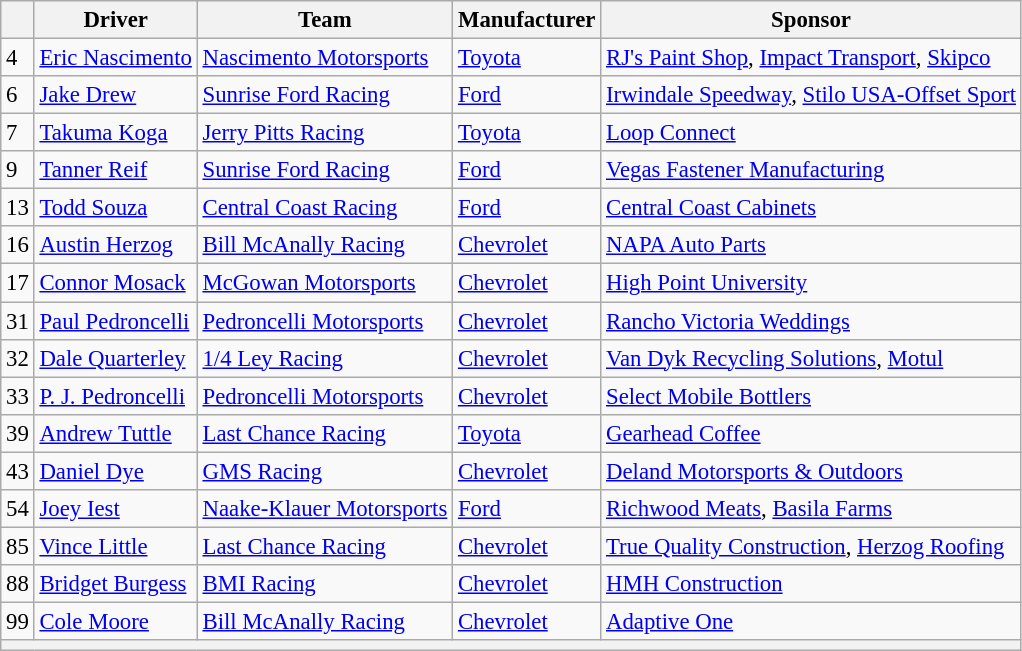<table class="wikitable" style="font-size:95%">
<tr>
<th></th>
<th>Driver</th>
<th>Team</th>
<th>Manufacturer</th>
<th>Sponsor</th>
</tr>
<tr>
<td>4</td>
<td><a href='#'>Eric Nascimento</a></td>
<td><a href='#'>Nascimento Motorsports</a></td>
<td><a href='#'>Toyota</a></td>
<td><a href='#'>RJ's Paint Shop</a>, <a href='#'>Impact Transport</a>, <a href='#'>Skipco</a></td>
</tr>
<tr>
<td>6</td>
<td><a href='#'>Jake Drew</a></td>
<td><a href='#'>Sunrise Ford Racing</a></td>
<td><a href='#'>Ford</a></td>
<td><a href='#'>Irwindale Speedway</a>, <a href='#'>Stilo USA-Offset Sport</a></td>
</tr>
<tr>
<td>7</td>
<td><a href='#'>Takuma Koga</a></td>
<td><a href='#'>Jerry Pitts Racing</a></td>
<td><a href='#'>Toyota</a></td>
<td><a href='#'>Loop Connect</a></td>
</tr>
<tr>
<td>9</td>
<td><a href='#'>Tanner Reif</a></td>
<td><a href='#'>Sunrise Ford Racing</a></td>
<td><a href='#'>Ford</a></td>
<td><a href='#'>Vegas Fastener Manufacturing</a></td>
</tr>
<tr>
<td>13</td>
<td><a href='#'>Todd Souza</a></td>
<td><a href='#'>Central Coast Racing</a></td>
<td><a href='#'>Ford</a></td>
<td><a href='#'>Central Coast Cabinets</a></td>
</tr>
<tr>
<td>16</td>
<td><a href='#'>Austin Herzog</a></td>
<td><a href='#'>Bill McAnally Racing</a></td>
<td><a href='#'>Chevrolet</a></td>
<td><a href='#'>NAPA Auto Parts</a></td>
</tr>
<tr>
<td>17</td>
<td><a href='#'>Connor Mosack</a></td>
<td><a href='#'>McGowan Motorsports</a></td>
<td><a href='#'>Chevrolet</a></td>
<td><a href='#'>High Point University</a></td>
</tr>
<tr>
<td>31</td>
<td><a href='#'>Paul Pedroncelli</a></td>
<td><a href='#'>Pedroncelli Motorsports</a></td>
<td><a href='#'>Chevrolet</a></td>
<td><a href='#'>Rancho Victoria Weddings</a></td>
</tr>
<tr>
<td>32</td>
<td><a href='#'>Dale Quarterley</a></td>
<td><a href='#'>1/4 Ley Racing</a></td>
<td><a href='#'>Chevrolet</a></td>
<td><a href='#'>Van Dyk Recycling Solutions</a>, <a href='#'>Motul</a></td>
</tr>
<tr>
<td>33</td>
<td><a href='#'>P. J. Pedroncelli</a></td>
<td><a href='#'>Pedroncelli Motorsports</a></td>
<td><a href='#'>Chevrolet</a></td>
<td><a href='#'>Select Mobile Bottlers</a></td>
</tr>
<tr>
<td>39</td>
<td><a href='#'>Andrew Tuttle</a></td>
<td><a href='#'>Last Chance Racing</a></td>
<td><a href='#'>Toyota</a></td>
<td><a href='#'>Gearhead Coffee</a></td>
</tr>
<tr>
<td>43</td>
<td><a href='#'>Daniel Dye</a></td>
<td><a href='#'>GMS Racing</a></td>
<td><a href='#'>Chevrolet</a></td>
<td><a href='#'>Deland Motorsports & Outdoors</a></td>
</tr>
<tr>
<td>54</td>
<td><a href='#'>Joey Iest</a></td>
<td><a href='#'>Naake-Klauer Motorsports</a></td>
<td><a href='#'>Ford</a></td>
<td><a href='#'>Richwood Meats</a>, <a href='#'>Basila Farms</a></td>
</tr>
<tr>
<td>85</td>
<td><a href='#'>Vince Little</a></td>
<td><a href='#'>Last Chance Racing</a></td>
<td><a href='#'>Chevrolet</a></td>
<td><a href='#'>True Quality Construction</a>, <a href='#'>Herzog Roofing</a></td>
</tr>
<tr>
<td>88</td>
<td><a href='#'>Bridget Burgess</a></td>
<td><a href='#'>BMI Racing</a></td>
<td><a href='#'>Chevrolet</a></td>
<td><a href='#'>HMH Construction</a></td>
</tr>
<tr>
<td>99</td>
<td><a href='#'>Cole Moore</a></td>
<td><a href='#'>Bill McAnally Racing</a></td>
<td><a href='#'>Chevrolet</a></td>
<td><a href='#'>Adaptive One</a></td>
</tr>
<tr>
<th colspan="7"></th>
</tr>
</table>
